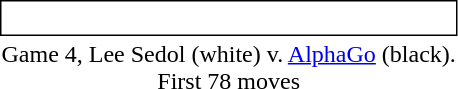<table style="display:inline; display:inline-table;">
<tr>
<td style="border: solid thin; padding: 2px;"><br></td>
</tr>
<tr>
<td style="text-align:center">Game 4, Lee Sedol (white) v. <a href='#'>AlphaGo</a> (black).<br>First 78 moves</td>
</tr>
</table>
